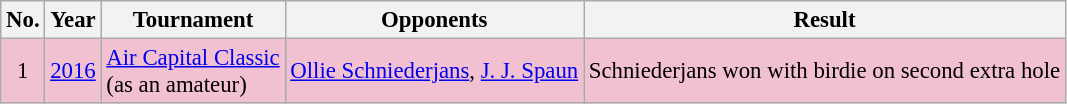<table class="wikitable" style="font-size:95%;">
<tr>
<th>No.</th>
<th>Year</th>
<th>Tournament</th>
<th>Opponents</th>
<th>Result</th>
</tr>
<tr style="background:#F2C1D1;">
<td align=center>1</td>
<td><a href='#'>2016</a></td>
<td><a href='#'>Air Capital Classic</a><br>(as an amateur)</td>
<td> <a href='#'>Ollie Schniederjans</a>,  <a href='#'>J. J. Spaun</a></td>
<td>Schniederjans won with birdie on second extra hole</td>
</tr>
</table>
